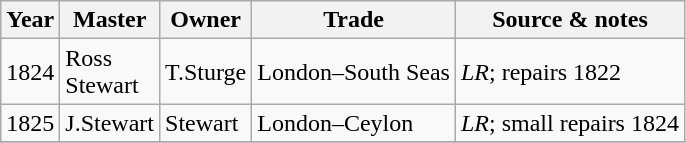<table class=" wikitable">
<tr>
<th>Year</th>
<th>Master</th>
<th>Owner</th>
<th>Trade</th>
<th>Source & notes</th>
</tr>
<tr>
<td>1824</td>
<td>Ross<br>Stewart</td>
<td>T.Sturge</td>
<td>London–South Seas</td>
<td><em>LR</em>; repairs 1822</td>
</tr>
<tr>
<td>1825</td>
<td>J.Stewart</td>
<td>Stewart</td>
<td>London–Ceylon</td>
<td><em>LR</em>; small repairs 1824</td>
</tr>
<tr>
</tr>
</table>
